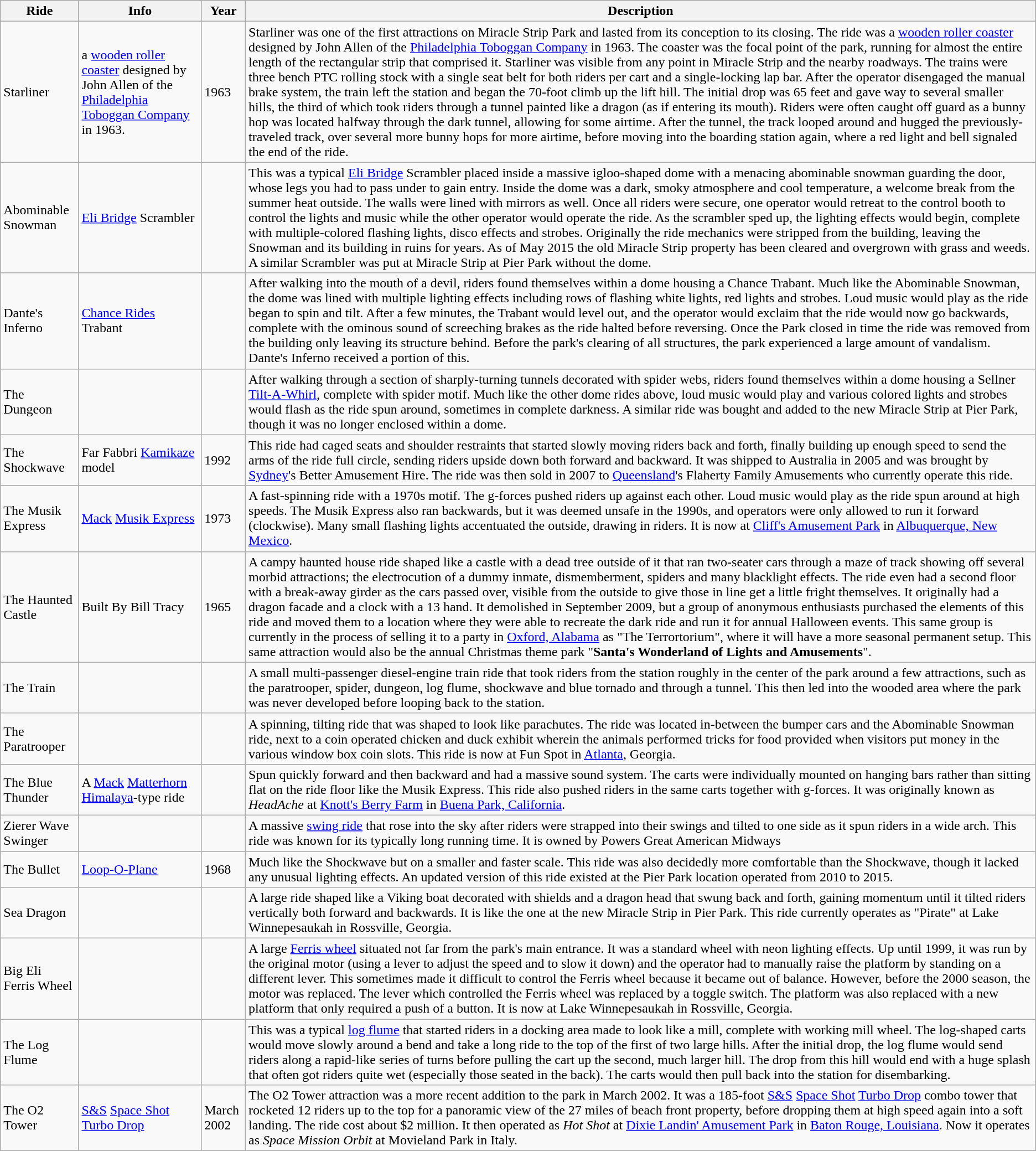<table class="wikitable">
<tr>
<th>Ride</th>
<th>Info</th>
<th>Year</th>
<th>Description</th>
</tr>
<tr>
<td>Starliner</td>
<td>a <a href='#'>wooden roller coaster</a> designed by John Allen of the <a href='#'>Philadelphia Toboggan Company</a> in 1963.</td>
<td>1963</td>
<td>Starliner was one of the first attractions on Miracle Strip Park and lasted from its conception to its closing. The ride was a <a href='#'>wooden roller coaster</a> designed by John Allen of the <a href='#'>Philadelphia Toboggan Company</a> in 1963. The coaster was the focal point of the park, running for almost the entire length of the rectangular strip that comprised it. Starliner was visible from any point in Miracle Strip and the nearby roadways. The trains were three bench PTC rolling stock with a single seat belt for both riders per cart and a single-locking lap bar. After the operator disengaged the manual brake system, the train left the station and began the 70-foot climb up the lift hill. The initial drop was 65 feet and gave way to several smaller hills, the third of which took riders through a tunnel painted like a dragon (as if entering its mouth). Riders were often caught off guard as a bunny hop was located halfway through the dark tunnel, allowing for some airtime. After the tunnel, the track looped around and hugged the previously-traveled track, over several more bunny hops for more airtime, before moving into the boarding station again, where a red light and bell signaled the end of the ride.</td>
</tr>
<tr>
<td>Abominable Snowman</td>
<td><a href='#'>Eli Bridge</a> Scrambler</td>
<td></td>
<td>This was a typical <a href='#'>Eli Bridge</a> Scrambler placed inside a massive igloo-shaped dome with a menacing abominable snowman guarding the door, whose legs you had to pass under to gain entry. Inside the dome was a dark, smoky atmosphere and cool temperature, a welcome break from the summer heat outside. The walls were lined with mirrors as well. Once all riders were secure, one operator would retreat to the control booth to control the lights and music while the other operator would operate the ride. As the scrambler sped up, the lighting effects would begin, complete with multiple-colored flashing lights, disco effects and strobes. Originally the ride mechanics were stripped from the building, leaving the Snowman and its building in ruins for years. As of May 2015 the old Miracle Strip property has been cleared and overgrown with grass and weeds.<br>A similar Scrambler was put at Miracle Strip at Pier Park without the dome.</td>
</tr>
<tr>
<td>Dante's Inferno</td>
<td><a href='#'>Chance Rides</a> Trabant</td>
<td></td>
<td>After walking into the mouth of a devil, riders found themselves within a dome housing a Chance Trabant. Much like the Abominable Snowman, the dome was lined with multiple lighting effects including rows of flashing white lights, red lights and strobes. Loud music would play as the ride began to spin and tilt. After a few minutes, the Trabant would level out, and the operator would exclaim that the ride would now go backwards, complete with the ominous sound of screeching brakes as the ride halted before reversing. Once the Park closed in time the ride was removed from the building only leaving its structure behind. Before the park's clearing of all structures, the park experienced a large amount of vandalism. Dante's Inferno received a portion of this.</td>
</tr>
<tr>
<td>The Dungeon</td>
<td></td>
<td></td>
<td>After walking through a section of sharply-turning tunnels decorated with spider webs, riders found themselves within a dome housing a Sellner <a href='#'>Tilt-A-Whirl</a>, complete with spider motif. Much like the other dome rides above, loud music would play and various colored lights and strobes would flash as the ride spun around, sometimes in complete darkness. A similar ride was bought and added to the new Miracle Strip at Pier Park, though it was no longer enclosed within a dome.</td>
</tr>
<tr>
<td>The Shockwave</td>
<td>Far Fabbri <a href='#'>Kamikaze</a> model</td>
<td>1992</td>
<td>This ride had caged seats and shoulder restraints that started slowly moving riders back and forth, finally building up enough speed to send the arms of the ride full circle, sending riders upside down both forward and backward. It was shipped to Australia in 2005 and was brought by <a href='#'>Sydney</a>'s Better Amusement Hire. The ride was then sold in 2007 to <a href='#'>Queensland</a>'s Flaherty Family Amusements who currently operate this ride.</td>
</tr>
<tr>
<td>The Musik Express</td>
<td><a href='#'>Mack</a> <a href='#'>Musik Express</a></td>
<td>1973</td>
<td>A fast-spinning ride with a 1970s motif. The g-forces pushed riders up against each other. Loud music would play as the ride spun around at high speeds. The Musik Express also ran backwards, but it was deemed unsafe in the 1990s, and operators were only allowed to run it forward (clockwise). Many small flashing lights accentuated the outside, drawing in riders. It is now at <a href='#'>Cliff's Amusement Park</a> in <a href='#'>Albuquerque, New Mexico</a>.</td>
</tr>
<tr>
<td>The Haunted Castle</td>
<td>Built By Bill Tracy</td>
<td>1965</td>
<td>A campy haunted house ride shaped like a castle with a dead tree outside of it that ran two-seater cars through a maze of track showing off several morbid attractions; the electrocution of a dummy inmate, dismemberment, spiders and many blacklight effects. The ride even had a second floor with a break-away girder as the cars passed over, visible from the outside to give those in line get a little fright themselves. It originally had a dragon facade and a clock with a 13 hand. It demolished in September 2009, but a group of anonymous enthusiasts purchased the elements of this ride and moved them to a location where they were able to recreate the dark ride and run it for annual Halloween events. This same group is currently in the process of selling it to a party in <a href='#'>Oxford, Alabama</a> as "The Terrortorium", where it will have a more seasonal permanent setup. This same attraction would also be the annual Christmas theme park "<strong>Santa's Wonderland of Lights and Amusements</strong>".</td>
</tr>
<tr>
<td>The Train</td>
<td></td>
<td></td>
<td>A small multi-passenger diesel-engine train ride that took riders from the station roughly in the center of the park around a few attractions, such as the paratrooper, spider, dungeon, log flume, shockwave and blue tornado and through a tunnel. This then led into the wooded area where the park was never developed before looping back to the station.</td>
</tr>
<tr>
<td>The Paratrooper</td>
<td></td>
<td></td>
<td>A spinning, tilting ride that was shaped to look like parachutes. The ride was located in-between the bumper cars and the Abominable Snowman ride, next to a coin operated chicken and duck exhibit wherein the animals performed tricks for food provided when visitors put money in the various window box coin slots. This ride is now at Fun Spot in <a href='#'>Atlanta</a>, Georgia.</td>
</tr>
<tr>
<td>The Blue Thunder</td>
<td>A <a href='#'>Mack</a> <a href='#'>Matterhorn</a> <a href='#'>Himalaya</a>-type ride</td>
<td></td>
<td>Spun quickly forward and then backward and had a massive sound system. The carts were individually mounted on hanging bars rather than sitting flat on the ride floor like the Musik Express. This ride also pushed riders in the same carts together with g-forces. It was originally known as <em>HeadAche</em> at <a href='#'>Knott's Berry Farm</a> in <a href='#'>Buena Park, California</a>.</td>
</tr>
<tr>
<td>Zierer Wave Swinger</td>
<td></td>
<td></td>
<td>A massive <a href='#'>swing ride</a> that rose into the sky after riders were strapped into their swings and tilted to one side as it spun riders in a wide arch. This ride was known for its typically long running time. It is owned by Powers Great American Midways</td>
</tr>
<tr>
<td>The Bullet</td>
<td><a href='#'>Loop-O-Plane</a></td>
<td>1968</td>
<td>Much like the Shockwave but on a smaller and faster scale. This ride was also decidedly more comfortable than the Shockwave, though it lacked any unusual lighting effects. An updated version of this ride existed at the Pier Park location operated from 2010 to 2015.</td>
</tr>
<tr>
<td>Sea Dragon</td>
<td></td>
<td></td>
<td>A large ride shaped like a Viking boat decorated with shields and a dragon head that swung back and forth, gaining momentum until it tilted riders vertically both forward and backwards. It is like the one at the new Miracle Strip in Pier Park. This ride currently operates as "Pirate" at Lake Winnepesaukah in Rossville, Georgia.</td>
</tr>
<tr>
<td>Big Eli Ferris Wheel</td>
<td></td>
<td></td>
<td>A large <a href='#'>Ferris wheel</a> situated not far from the park's main entrance. It was a standard wheel with neon lighting effects. Up until 1999, it was run by the original motor (using a lever to adjust the speed and to slow it down) and the operator had to manually raise the platform by standing on a different lever. This sometimes made it difficult to control the Ferris wheel because it became out of balance. However, before the 2000 season, the motor was replaced. The lever which controlled the Ferris wheel was replaced by a toggle switch. The platform was also replaced with a new platform that only required a push of a button. It is now at Lake Winnepesaukah in Rossville, Georgia.</td>
</tr>
<tr>
<td>The Log Flume</td>
<td></td>
<td></td>
<td>This was a typical <a href='#'>log flume</a> that started riders in a docking area made to look like a mill, complete with working mill wheel. The log-shaped carts would move slowly around a bend and take a long ride to the top of the first of two large hills. After the initial drop, the log flume would send riders along a rapid-like series of turns before pulling the cart up the second, much larger hill. The drop from this hill would end with a huge splash that often got riders quite wet (especially those seated in the back). The carts would then pull back into the station for disembarking.</td>
</tr>
<tr>
<td>The O2 Tower</td>
<td><a href='#'>S&S</a> <a href='#'>Space Shot</a> <a href='#'>Turbo Drop</a></td>
<td>March 2002</td>
<td>The O2 Tower attraction was a more recent addition to the park in March 2002. It was a 185-foot <a href='#'>S&S</a> <a href='#'>Space Shot</a> <a href='#'>Turbo Drop</a> combo tower that rocketed 12 riders up to the top for a panoramic view of the 27 miles of beach front property, before dropping them at high speed again into a soft landing. The ride cost about $2 million. It then operated as <em>Hot Shot</em> at <a href='#'>Dixie Landin' Amusement Park</a> in <a href='#'>Baton Rouge, Louisiana</a>. Now it operates as <em>Space Mission Orbit</em> at Movieland Park in Italy. </td>
</tr>
</table>
